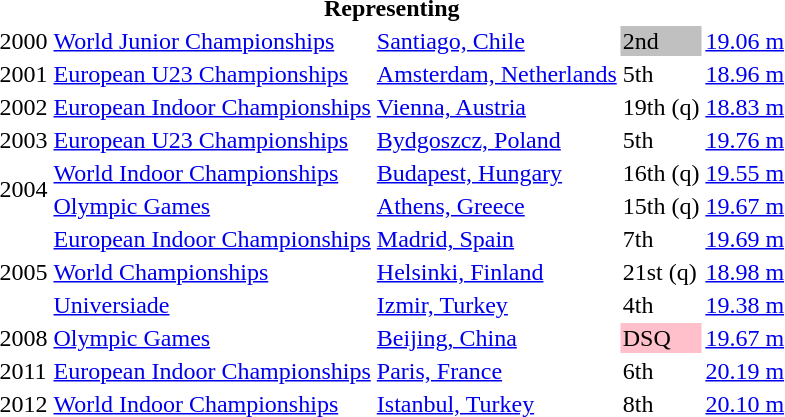<table>
<tr>
<th colspan="5">Representing </th>
</tr>
<tr>
<td>2000</td>
<td><a href='#'>World Junior Championships</a></td>
<td><a href='#'>Santiago, Chile</a></td>
<td bgcolor="silver">2nd</td>
<td><a href='#'>19.06 m</a></td>
</tr>
<tr>
<td>2001</td>
<td><a href='#'>European U23 Championships</a></td>
<td><a href='#'>Amsterdam, Netherlands</a></td>
<td>5th</td>
<td><a href='#'>18.96 m</a></td>
</tr>
<tr>
<td>2002</td>
<td><a href='#'>European Indoor Championships</a></td>
<td><a href='#'>Vienna, Austria</a></td>
<td>19th (q)</td>
<td><a href='#'>18.83 m</a></td>
</tr>
<tr>
<td>2003</td>
<td><a href='#'>European U23 Championships</a></td>
<td><a href='#'>Bydgoszcz, Poland</a></td>
<td>5th</td>
<td><a href='#'>19.76 m</a></td>
</tr>
<tr>
<td rowspan=2>2004</td>
<td><a href='#'>World Indoor Championships</a></td>
<td><a href='#'>Budapest, Hungary</a></td>
<td>16th (q)</td>
<td><a href='#'>19.55 m</a></td>
</tr>
<tr>
<td><a href='#'>Olympic Games</a></td>
<td><a href='#'>Athens, Greece</a></td>
<td>15th (q)</td>
<td><a href='#'>19.67 m</a></td>
</tr>
<tr>
<td rowspan=3>2005</td>
<td><a href='#'>European Indoor Championships</a></td>
<td><a href='#'>Madrid, Spain</a></td>
<td>7th</td>
<td><a href='#'>19.69 m</a></td>
</tr>
<tr>
<td><a href='#'>World Championships</a></td>
<td><a href='#'>Helsinki, Finland</a></td>
<td>21st (q)</td>
<td><a href='#'>18.98 m</a></td>
</tr>
<tr>
<td><a href='#'>Universiade</a></td>
<td><a href='#'>Izmir, Turkey</a></td>
<td>4th</td>
<td><a href='#'>19.38 m</a></td>
</tr>
<tr>
<td>2008</td>
<td><a href='#'>Olympic Games</a></td>
<td><a href='#'>Beijing, China</a></td>
<td bgcolor="pink">DSQ</td>
<td><a href='#'>19.67 m</a></td>
</tr>
<tr>
<td>2011</td>
<td><a href='#'>European Indoor Championships</a></td>
<td><a href='#'>Paris, France</a></td>
<td>6th</td>
<td><a href='#'>20.19 m</a></td>
</tr>
<tr>
<td>2012</td>
<td><a href='#'>World Indoor Championships</a></td>
<td><a href='#'>Istanbul, Turkey</a></td>
<td>8th</td>
<td><a href='#'>20.10 m</a></td>
</tr>
</table>
